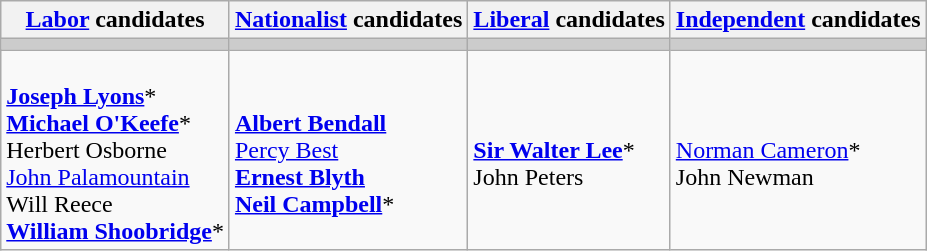<table class="wikitable">
<tr>
<th><a href='#'>Labor</a> candidates</th>
<th><a href='#'>Nationalist</a> candidates</th>
<th><a href='#'>Liberal</a> candidates</th>
<th><a href='#'>Independent</a> candidates</th>
</tr>
<tr bgcolor="#cccccc">
<td></td>
<td></td>
<td></td>
<td></td>
</tr>
<tr>
<td><br><strong><a href='#'>Joseph Lyons</a></strong>*<br>
<strong><a href='#'>Michael O'Keefe</a></strong>*<br>
Herbert Osborne<br>
<a href='#'>John Palamountain</a><br>
Will Reece<br>
<strong><a href='#'>William Shoobridge</a></strong>*</td>
<td><br><strong><a href='#'>Albert Bendall</a></strong><br>
<a href='#'>Percy Best</a><br>
<strong><a href='#'>Ernest Blyth</a></strong><br>
<strong><a href='#'>Neil Campbell</a></strong>*</td>
<td><br><strong><a href='#'>Sir Walter Lee</a></strong>*<br>
John Peters</td>
<td><br><a href='#'>Norman Cameron</a>*<br>
John Newman</td>
</tr>
</table>
